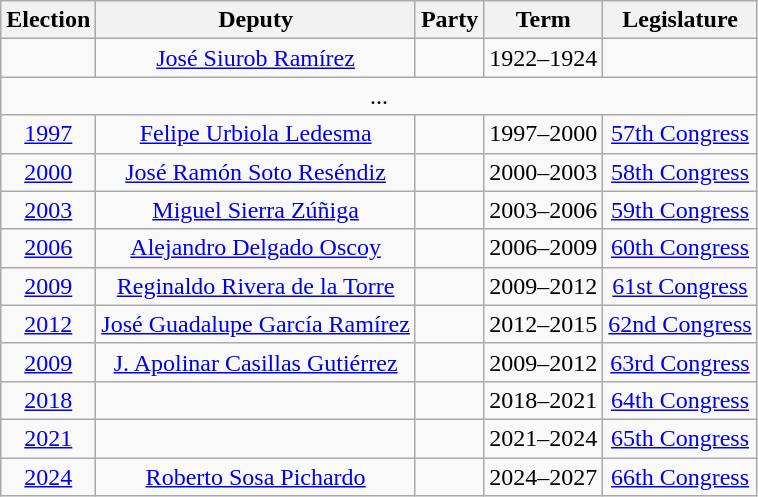<table class="wikitable sortable" style="text-align: center">
<tr>
<th>Election</th>
<th class="unsortable">Deputy</th>
<th class="unsortable">Party</th>
<th class="unsortable">Term</th>
<th class="unsortable">Legislature</th>
</tr>
<tr>
<td></td>
<td><a href='#'>José Siurob Ramírez</a></td>
<td></td>
<td>1922–1924</td>
<td></td>
</tr>
<tr>
<td colspan=5> ...</td>
</tr>
<tr>
<td><a href='#'>1997</a></td>
<td><a href='#'>Felipe Urbiola Ledesma</a></td>
<td></td>
<td>1997–2000</td>
<td><a href='#'>57th Congress</a></td>
</tr>
<tr>
<td><a href='#'>2000</a></td>
<td><a href='#'>José Ramón Soto Reséndiz</a></td>
<td></td>
<td>2000–2003</td>
<td><a href='#'>58th Congress</a></td>
</tr>
<tr>
<td><a href='#'>2003</a></td>
<td><a href='#'>Miguel Sierra Zúñiga</a></td>
<td></td>
<td>2003–2006</td>
<td><a href='#'>59th Congress</a></td>
</tr>
<tr>
<td><a href='#'>2006</a></td>
<td><a href='#'>Alejandro Delgado Oscoy</a></td>
<td></td>
<td>2006–2009</td>
<td><a href='#'>60th Congress</a></td>
</tr>
<tr>
<td><a href='#'>2009</a></td>
<td><a href='#'>Reginaldo Rivera de la Torre</a></td>
<td></td>
<td>2009–2012</td>
<td><a href='#'>61st Congress</a></td>
</tr>
<tr>
<td><a href='#'>2012</a></td>
<td><a href='#'>José Guadalupe García Ramírez</a></td>
<td></td>
<td>2012–2015</td>
<td><a href='#'>62nd Congress</a></td>
</tr>
<tr>
<td><a href='#'>2009</a></td>
<td><a href='#'>J. Apolinar Casillas Gutiérrez</a></td>
<td></td>
<td>2009–2012</td>
<td><a href='#'>63rd Congress</a></td>
</tr>
<tr>
<td><a href='#'>2018</a></td>
<td></td>
<td></td>
<td>2018–2021</td>
<td><a href='#'>64th Congress</a></td>
</tr>
<tr>
<td><a href='#'>2021</a></td>
<td></td>
<td></td>
<td>2021–2024</td>
<td><a href='#'>65th Congress</a></td>
</tr>
<tr>
<td><a href='#'>2024</a></td>
<td><a href='#'>Roberto Sosa Pichardo</a></td>
<td></td>
<td>2024–2027</td>
<td><a href='#'>66th Congress</a></td>
</tr>
</table>
